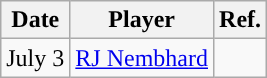<table class="wikitable sortable sortable" style="text-align: center">
<tr>
<th>Date</th>
<th>Player</th>
<th>Ref.</th>
</tr>
<tr>
<td>July 3</td>
<td><a href='#'>RJ Nembhard</a></td>
<td></td>
</tr>
</table>
